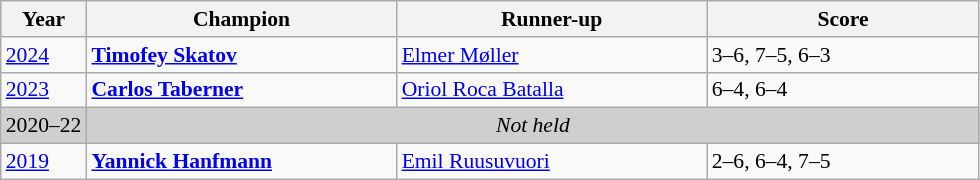<table class="wikitable" style="font-size:90%">
<tr>
<th>Year</th>
<th width="200">Champion</th>
<th width="200">Runner-up</th>
<th width="175">Score</th>
</tr>
<tr>
<td><a href='#'>2024</a></td>
<td> <strong><a href='#'>Timofey Skatov</a></strong></td>
<td> <a href='#'>Elmer Møller</a></td>
<td>3–6, 7–5, 6–3</td>
</tr>
<tr>
<td><a href='#'>2023</a></td>
<td> <strong><a href='#'>Carlos Taberner</a></strong></td>
<td> <a href='#'>Oriol Roca Batalla</a></td>
<td>6–4, 6–4</td>
</tr>
<tr>
<td style="background:#cfcfcf">2020–22</td>
<td colspan=3 align=center style="background:#cfcfcf"><em>Not held</em></td>
</tr>
<tr>
<td><a href='#'>2019</a></td>
<td> <strong><a href='#'>Yannick Hanfmann</a></strong></td>
<td> <a href='#'>Emil Ruusuvuori</a></td>
<td>2–6, 6–4, 7–5</td>
</tr>
</table>
